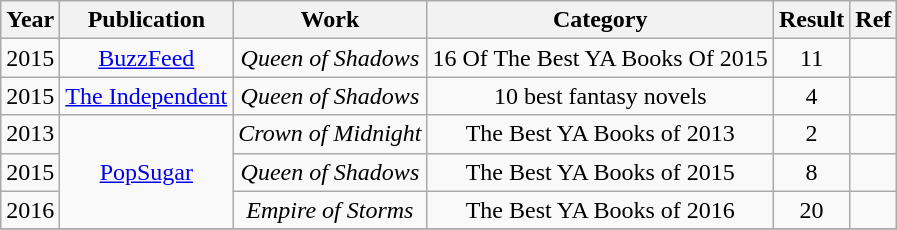<table class="wikitable sortable" style="text-align:center;">
<tr>
<th>Year</th>
<th>Publication</th>
<th>Work</th>
<th>Category</th>
<th>Result</th>
<th>Ref</th>
</tr>
<tr>
<td>2015</td>
<td><a href='#'>BuzzFeed</a></td>
<td><em>Queen of Shadows</em></td>
<td>16 Of The Best YA Books Of 2015</td>
<td>11</td>
<td></td>
</tr>
<tr>
<td>2015</td>
<td><a href='#'>The Independent</a></td>
<td><em>Queen of Shadows</em></td>
<td>10 best fantasy novels</td>
<td>4</td>
<td></td>
</tr>
<tr>
<td>2013</td>
<td rowspan = "3"><a href='#'>PopSugar</a></td>
<td><em>Crown of Midnight</em></td>
<td>The Best YA Books of 2013</td>
<td>2</td>
<td></td>
</tr>
<tr>
<td>2015</td>
<td><em>Queen of Shadows</em></td>
<td>The Best YA Books of 2015</td>
<td>8</td>
<td></td>
</tr>
<tr>
<td>2016</td>
<td><em>Empire of Storms</em></td>
<td>The Best YA Books of 2016</td>
<td>20</td>
<td></td>
</tr>
<tr>
</tr>
</table>
